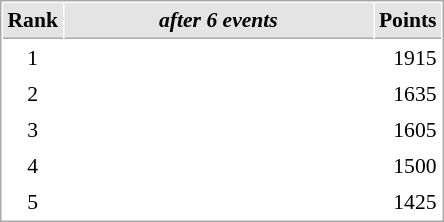<table cellspacing="1" cellpadding="3" style="border:1px solid #aaa; font-size:90%;">
<tr style="background:#e4e4e4;">
<th style="border-bottom:1px solid #aaa; width:10px;">Rank</th>
<th style="border-bottom:1px solid #aaa; width:200px; white-space:nowrap;"><em>after 6 events</em> </th>
<th style="border-bottom:1px solid #aaa; width:20px;">Points</th>
</tr>
<tr>
<td align=center>1</td>
<td></td>
<td align=right>1915</td>
</tr>
<tr>
<td align=center>2</td>
<td></td>
<td align=right>1635</td>
</tr>
<tr>
<td align=center>3</td>
<td></td>
<td align=right>1605</td>
</tr>
<tr>
<td align=center>4</td>
<td></td>
<td align=right>1500</td>
</tr>
<tr>
<td align=center>5</td>
<td></td>
<td align=right>1425</td>
</tr>
</table>
